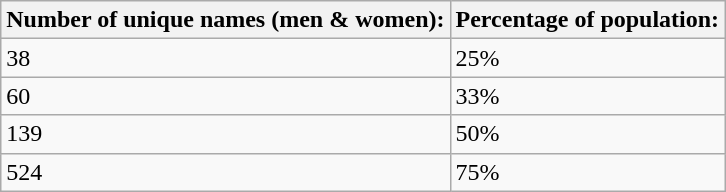<table class="wikitable">
<tr>
<th>Number of unique names (men & women):</th>
<th>Percentage of population:</th>
</tr>
<tr>
<td>38</td>
<td>25%</td>
</tr>
<tr>
<td>60</td>
<td>33%</td>
</tr>
<tr>
<td>139</td>
<td>50%</td>
</tr>
<tr>
<td>524</td>
<td>75%</td>
</tr>
</table>
